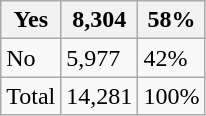<table class="wikitable" border="1">
<tr>
<th>Yes</th>
<th>8,304</th>
<th>58%</th>
</tr>
<tr>
<td>No</td>
<td>5,977</td>
<td>42%</td>
</tr>
<tr>
<td>Total</td>
<td>14,281</td>
<td>100%</td>
</tr>
</table>
